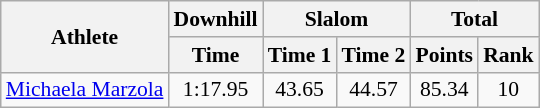<table class="wikitable" style="font-size:90%">
<tr>
<th rowspan="2">Athlete</th>
<th>Downhill</th>
<th colspan="2">Slalom</th>
<th colspan="2">Total</th>
</tr>
<tr>
<th>Time</th>
<th>Time 1</th>
<th>Time 2</th>
<th>Points</th>
<th>Rank</th>
</tr>
<tr>
<td><a href='#'>Michaela Marzola</a></td>
<td align="center">1:17.95</td>
<td align="center">43.65</td>
<td align="center">44.57</td>
<td align="center">85.34</td>
<td align="center">10</td>
</tr>
</table>
